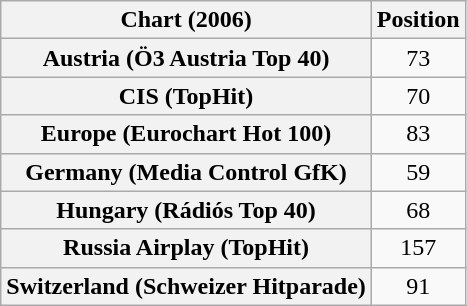<table class="wikitable sortable plainrowheaders" style="text-align:center">
<tr>
<th scope="col">Chart (2006)</th>
<th scope="col">Position</th>
</tr>
<tr>
<th scope="row">Austria (Ö3 Austria Top 40)</th>
<td>73</td>
</tr>
<tr>
<th scope="row">CIS (TopHit)</th>
<td>70</td>
</tr>
<tr>
<th scope="row">Europe (Eurochart Hot 100)</th>
<td>83</td>
</tr>
<tr>
<th scope="row">Germany (Media Control GfK)</th>
<td>59</td>
</tr>
<tr>
<th scope="row">Hungary (Rádiós Top 40)</th>
<td>68</td>
</tr>
<tr>
<th scope="row">Russia Airplay (TopHit)</th>
<td>157</td>
</tr>
<tr>
<th scope="row">Switzerland (Schweizer Hitparade)</th>
<td>91</td>
</tr>
</table>
